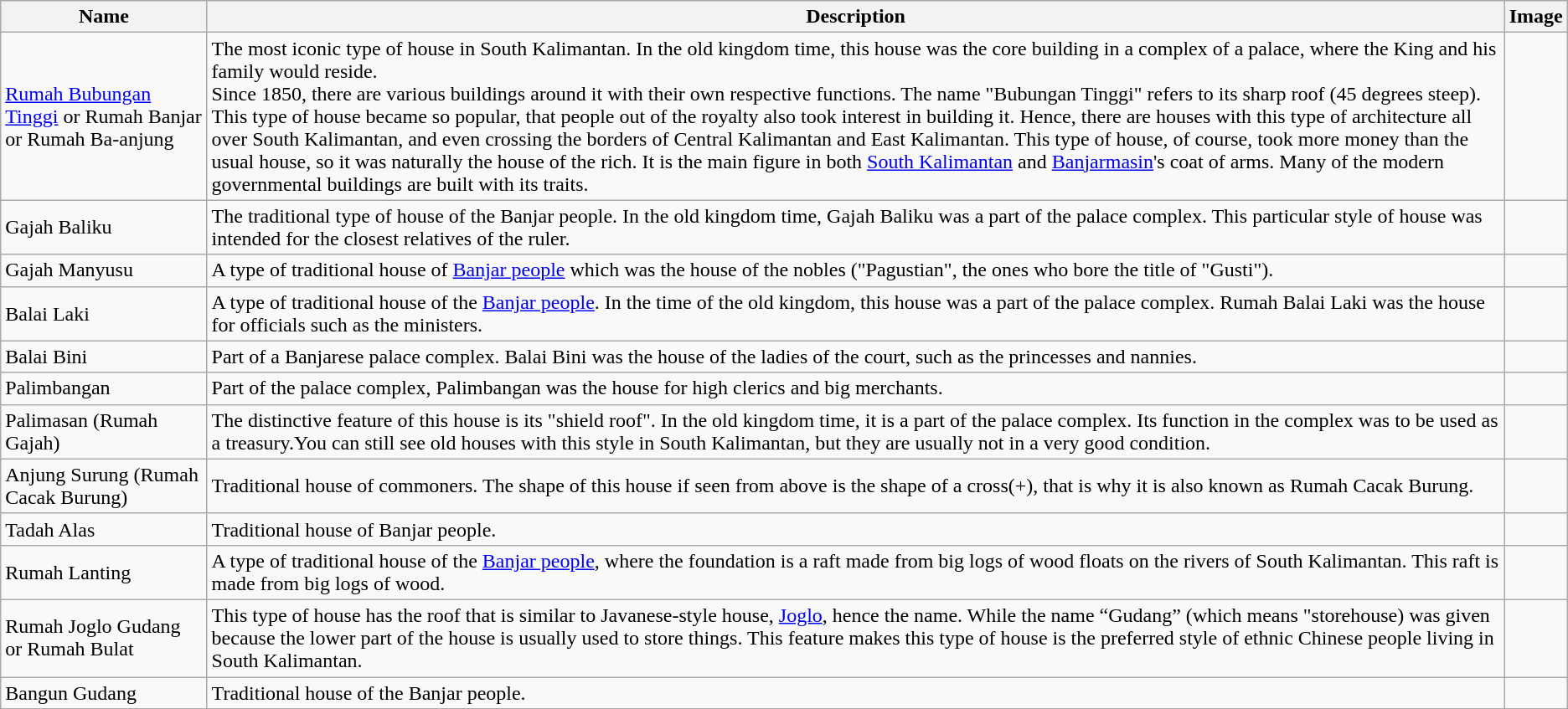<table class="wikitable">
<tr>
<th>Name</th>
<th>Description</th>
<th>Image</th>
</tr>
<tr>
<td><a href='#'>Rumah Bubungan Tinggi</a> or Rumah Banjar or Rumah Ba-anjung</td>
<td>The most iconic type of house in South Kalimantan. In the old kingdom time, this house was the core building in a complex of a palace, where the King and his family would reside.<br>Since 1850, there are various buildings around it with their own respective functions. The name "Bubungan Tinggi" refers to its sharp roof (45 degrees steep). This type of house became so popular, that people out of the royalty also took interest in building it. Hence, there are houses with this type of architecture all over South Kalimantan, and even crossing the borders of Central Kalimantan and East Kalimantan. This type of house, of course, took more money than the usual house, so it was naturally the house of the rich.
It is the main figure in both <a href='#'>South Kalimantan</a> and <a href='#'>Banjarmasin</a>'s coat of arms. Many of the modern governmental buildings are built with its traits.</td>
<td></td>
</tr>
<tr>
<td>Gajah Baliku</td>
<td>The traditional type of house of the Banjar people. In the old kingdom time, Gajah Baliku was a part of the palace complex. This particular style of house was intended for the closest relatives of the ruler.</td>
<td></td>
</tr>
<tr>
<td>Gajah Manyusu</td>
<td>A type of traditional house of <a href='#'>Banjar people</a> which was the house of the nobles ("Pagustian", the ones who bore the title of "Gusti").</td>
<td></td>
</tr>
<tr>
<td>Balai Laki</td>
<td>A type of traditional house of the <a href='#'>Banjar people</a>. In the time of the old kingdom, this house was a part of the palace complex. Rumah Balai Laki was the house for officials such as the ministers.</td>
<td></td>
</tr>
<tr>
<td>Balai Bini</td>
<td>Part of a Banjarese palace complex. Balai Bini was the house of the ladies of the court, such as the princesses and nannies.</td>
<td></td>
</tr>
<tr>
<td>Palimbangan</td>
<td>Part of the palace complex, Palimbangan was the house for high clerics and big merchants.</td>
<td></td>
</tr>
<tr>
<td>Palimasan (Rumah Gajah)</td>
<td>The distinctive feature of this house is its "shield roof". In the old kingdom time, it is a part of the palace complex. Its function in the complex was to be used as a treasury.You can still see old houses with this style in South Kalimantan, but they are usually not in a very good condition.</td>
<td></td>
</tr>
<tr>
<td>Anjung Surung (Rumah Cacak Burung)</td>
<td>Traditional house of commoners. The shape of this house if seen from above is the shape of a cross(+), that is why it is also known as Rumah Cacak Burung.</td>
<td></td>
</tr>
<tr>
<td>Tadah Alas</td>
<td>Traditional house of Banjar people.</td>
<td></td>
</tr>
<tr>
<td>Rumah Lanting</td>
<td>A type of traditional house of the <a href='#'>Banjar people</a>, where the foundation is a raft made from big logs of wood floats on the rivers of South Kalimantan. This raft is made from big logs of wood.</td>
<td></td>
</tr>
<tr>
<td>Rumah Joglo Gudang or Rumah Bulat</td>
<td>This type of house has the roof that is similar to Javanese-style house, <a href='#'>Joglo</a>, hence the name. While the name “Gudang”  (which means "storehouse) was given because the lower part of the house is usually used to store things. This feature makes this type of house is the preferred style of ethnic Chinese people living in South Kalimantan.</td>
<td></td>
</tr>
<tr>
<td>Bangun Gudang</td>
<td>Traditional house of the Banjar people.</td>
</tr>
</table>
